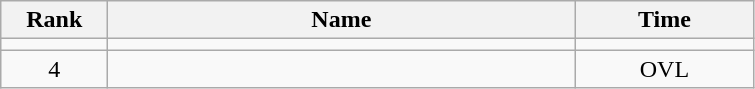<table class="wikitable" style="text-align:center;">
<tr>
<th style="width:4em">Rank</th>
<th style="width:19em">Name</th>
<th style="width:7em">Time</th>
</tr>
<tr>
<td></td>
<td align=left><strong></strong></td>
<td></td>
</tr>
<tr>
<td>4</td>
<td align=left></td>
<td>OVL</td>
</tr>
</table>
